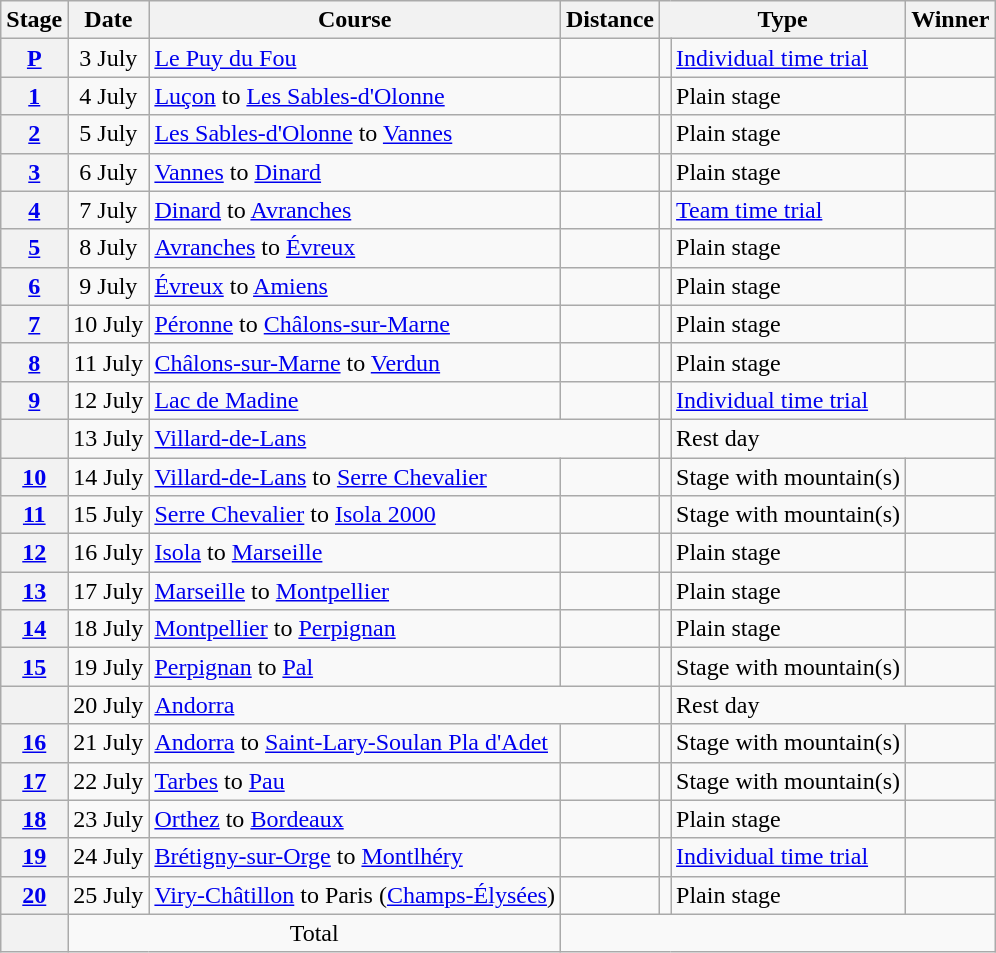<table class="wikitable">
<tr>
<th scope="col">Stage</th>
<th scope="col">Date</th>
<th scope="col">Course</th>
<th scope="col">Distance</th>
<th scope="col" colspan="2">Type</th>
<th scope="col">Winner</th>
</tr>
<tr>
<th scope="row"><a href='#'>P</a></th>
<td style="text-align:center;">3 July</td>
<td><a href='#'>Le Puy du Fou</a></td>
<td style="text-align:center;"></td>
<td></td>
<td><a href='#'>Individual time trial</a></td>
<td></td>
</tr>
<tr>
<th scope="row"><a href='#'>1</a></th>
<td style="text-align:center;">4 July</td>
<td><a href='#'>Luçon</a> to <a href='#'>Les Sables-d'Olonne</a></td>
<td style="text-align:center;"></td>
<td></td>
<td>Plain stage</td>
<td></td>
</tr>
<tr>
<th scope="row"><a href='#'>2</a></th>
<td style="text-align:center;">5 July</td>
<td><a href='#'>Les Sables-d'Olonne</a> to <a href='#'>Vannes</a></td>
<td style="text-align:center;"></td>
<td></td>
<td>Plain stage</td>
<td></td>
</tr>
<tr>
<th scope="row"><a href='#'>3</a></th>
<td style="text-align:center;">6 July</td>
<td><a href='#'>Vannes</a> to <a href='#'>Dinard</a></td>
<td style="text-align:center;"></td>
<td></td>
<td>Plain stage</td>
<td></td>
</tr>
<tr>
<th scope="row"><a href='#'>4</a></th>
<td style="text-align:center;">7 July</td>
<td><a href='#'>Dinard</a> to <a href='#'>Avranches</a></td>
<td style="text-align:center;"></td>
<td></td>
<td><a href='#'>Team time trial</a></td>
<td></td>
</tr>
<tr>
<th scope="row"><a href='#'>5</a></th>
<td style="text-align:center;">8 July</td>
<td><a href='#'>Avranches</a> to <a href='#'>Évreux</a></td>
<td style="text-align:center;"></td>
<td></td>
<td>Plain stage</td>
<td></td>
</tr>
<tr>
<th scope="row"><a href='#'>6</a></th>
<td style="text-align:center;">9 July</td>
<td><a href='#'>Évreux</a> to <a href='#'>Amiens</a></td>
<td style="text-align:center;"></td>
<td></td>
<td>Plain stage</td>
<td></td>
</tr>
<tr>
<th scope="row"><a href='#'>7</a></th>
<td style="text-align:center;">10 July</td>
<td><a href='#'>Péronne</a> to <a href='#'>Châlons-sur-Marne</a></td>
<td style="text-align:center;"></td>
<td></td>
<td>Plain stage</td>
<td></td>
</tr>
<tr>
<th scope="row"><a href='#'>8</a></th>
<td style="text-align:center;">11 July</td>
<td><a href='#'>Châlons-sur-Marne</a> to <a href='#'>Verdun</a></td>
<td style="text-align:center;"></td>
<td></td>
<td>Plain stage</td>
<td></td>
</tr>
<tr>
<th scope="row"><a href='#'>9</a></th>
<td style="text-align:center;">12 July</td>
<td><a href='#'>Lac de Madine</a></td>
<td style="text-align:center;"></td>
<td></td>
<td><a href='#'>Individual time trial</a></td>
<td></td>
</tr>
<tr>
<th scope="row"></th>
<td style="text-align:center;">13 July</td>
<td colspan="2"><a href='#'>Villard-de-Lans</a></td>
<td></td>
<td colspan="2">Rest day</td>
</tr>
<tr>
<th scope="row"><a href='#'>10</a></th>
<td style="text-align:center;">14 July</td>
<td><a href='#'>Villard-de-Lans</a> to <a href='#'>Serre Chevalier</a></td>
<td style="text-align:center;"></td>
<td></td>
<td>Stage with mountain(s)</td>
<td></td>
</tr>
<tr>
<th scope="row"><a href='#'>11</a></th>
<td style="text-align:center;">15 July</td>
<td><a href='#'>Serre Chevalier</a> to <a href='#'>Isola 2000</a></td>
<td style="text-align:center;"></td>
<td></td>
<td>Stage with mountain(s)</td>
<td></td>
</tr>
<tr>
<th scope="row"><a href='#'>12</a></th>
<td style="text-align:center;">16 July</td>
<td><a href='#'>Isola</a> to <a href='#'>Marseille</a></td>
<td style="text-align:center;"></td>
<td></td>
<td>Plain stage</td>
<td></td>
</tr>
<tr>
<th scope="row"><a href='#'>13</a></th>
<td style="text-align:center;">17 July</td>
<td><a href='#'>Marseille</a> to <a href='#'>Montpellier</a></td>
<td style="text-align:center;"></td>
<td></td>
<td>Plain stage</td>
<td></td>
</tr>
<tr>
<th scope="row"><a href='#'>14</a></th>
<td style="text-align:center;">18 July</td>
<td><a href='#'>Montpellier</a> to <a href='#'>Perpignan</a></td>
<td style="text-align:center;"></td>
<td></td>
<td>Plain stage</td>
<td></td>
</tr>
<tr>
<th scope="row"><a href='#'>15</a></th>
<td style="text-align:center;">19 July</td>
<td><a href='#'>Perpignan</a> to <a href='#'>Pal</a></td>
<td style="text-align:center;"></td>
<td></td>
<td>Stage with mountain(s)</td>
<td></td>
</tr>
<tr>
<th scope="row"></th>
<td style="text-align:center;">20 July</td>
<td colspan="2"><a href='#'>Andorra</a></td>
<td></td>
<td colspan="2">Rest day</td>
</tr>
<tr>
<th scope="row"><a href='#'>16</a></th>
<td style="text-align:center;">21 July</td>
<td><a href='#'>Andorra</a> to <a href='#'>Saint-Lary-Soulan Pla d'Adet</a></td>
<td style="text-align:center;"></td>
<td></td>
<td>Stage with mountain(s)</td>
<td></td>
</tr>
<tr>
<th scope="row"><a href='#'>17</a></th>
<td style="text-align:center;">22 July</td>
<td><a href='#'>Tarbes</a> to <a href='#'>Pau</a></td>
<td style="text-align:center;"></td>
<td></td>
<td>Stage with mountain(s)</td>
<td></td>
</tr>
<tr>
<th scope="row"><a href='#'>18</a></th>
<td style="text-align:center;">23 July</td>
<td><a href='#'>Orthez</a> to <a href='#'>Bordeaux</a></td>
<td style="text-align:center;"></td>
<td></td>
<td>Plain stage</td>
<td></td>
</tr>
<tr>
<th scope="row"><a href='#'>19</a></th>
<td style="text-align:center;">24 July</td>
<td><a href='#'>Brétigny-sur-Orge</a> to <a href='#'>Montlhéry</a></td>
<td style="text-align:center;"></td>
<td></td>
<td><a href='#'>Individual time trial</a></td>
<td></td>
</tr>
<tr>
<th scope="row"><a href='#'>20</a></th>
<td style="text-align:center;">25 July</td>
<td><a href='#'>Viry-Châtillon</a> to Paris (<a href='#'>Champs-Élysées</a>)</td>
<td style="text-align:center;"></td>
<td></td>
<td>Plain stage</td>
<td></td>
</tr>
<tr>
<th scope="row"></th>
<td colspan="2" style="text-align:center">Total</td>
<td colspan="4" style="text-align:center"></td>
</tr>
</table>
